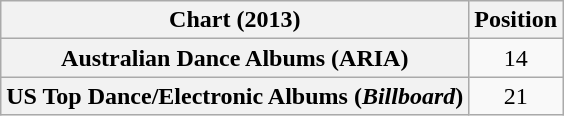<table class="wikitable sortable plainrowheaders" style="text-align:center">
<tr>
<th scope="col">Chart (2013)</th>
<th scope="col">Position</th>
</tr>
<tr>
<th scope="row">Australian Dance Albums (ARIA)</th>
<td>14</td>
</tr>
<tr>
<th scope="row">US Top Dance/Electronic Albums (<em>Billboard</em>)</th>
<td>21</td>
</tr>
</table>
